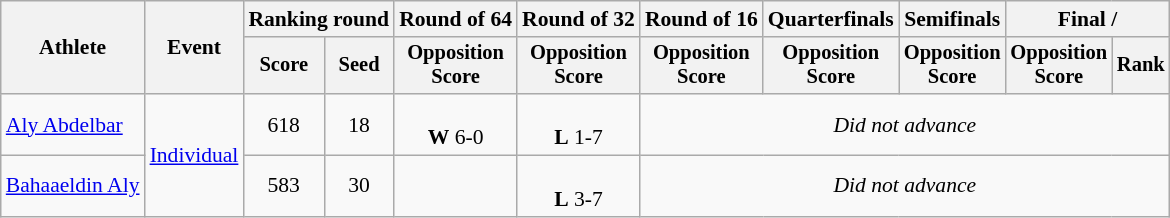<table class="wikitable" style="font-size:90%">
<tr>
<th rowspan=2>Athlete</th>
<th rowspan=2>Event</th>
<th colspan=2>Ranking round</th>
<th>Round of 64</th>
<th>Round of 32</th>
<th>Round of 16</th>
<th>Quarterfinals</th>
<th>Semifinals</th>
<th colspan=2>Final / </th>
</tr>
<tr style="font-size:95%">
<th>Score</th>
<th>Seed</th>
<th>Opposition<br>Score</th>
<th>Opposition<br>Score</th>
<th>Opposition<br>Score</th>
<th>Opposition<br>Score</th>
<th>Opposition<br>Score</th>
<th>Opposition<br>Score</th>
<th>Rank</th>
</tr>
<tr align=center>
<td align=left><a href='#'>Aly Abdelbar</a></td>
<td align=left rowspan=2><a href='#'>Individual</a></td>
<td>618</td>
<td>18</td>
<td><br><strong>W</strong> 6-0</td>
<td><br><strong>L</strong> 1-7</td>
<td colspan=5><em>Did not advance</em></td>
</tr>
<tr align=center>
<td align=left><a href='#'>Bahaaeldin Aly</a></td>
<td>583</td>
<td>30</td>
<td></td>
<td><br><strong>L</strong> 3-7</td>
<td colspan=5><em>Did not advance</em></td>
</tr>
</table>
